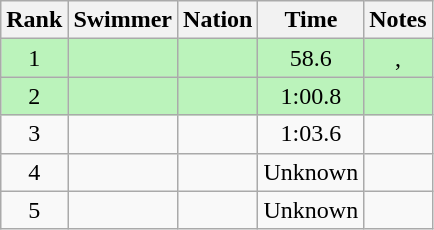<table class="wikitable sortable" style="text-align:center">
<tr>
<th>Rank</th>
<th>Swimmer</th>
<th>Nation</th>
<th>Time</th>
<th>Notes</th>
</tr>
<tr style="background:#bbf3bb;">
<td>1</td>
<td align=left></td>
<td align=left></td>
<td data-sort-value=0:58.6>58.6</td>
<td>, </td>
</tr>
<tr style="background:#bbf3bb;">
<td>2</td>
<td align=left></td>
<td align=left></td>
<td>1:00.8</td>
<td></td>
</tr>
<tr>
<td>3</td>
<td align=left></td>
<td align=left></td>
<td>1:03.6</td>
<td></td>
</tr>
<tr>
<td>4</td>
<td align=left></td>
<td align=left></td>
<td data-sort-value=5:00.0>Unknown</td>
<td></td>
</tr>
<tr>
<td>5</td>
<td align=left></td>
<td align=left></td>
<td data-sort-value=5:00.0>Unknown</td>
<td></td>
</tr>
</table>
